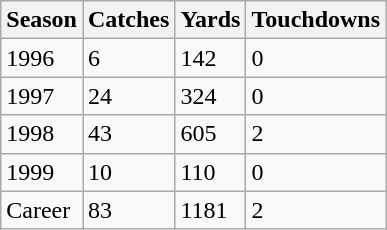<table class="wikitable">
<tr>
<th>Season</th>
<th>Catches</th>
<th>Yards</th>
<th>Touchdowns</th>
</tr>
<tr>
<td>1996</td>
<td>6</td>
<td>142</td>
<td>0</td>
</tr>
<tr>
<td>1997</td>
<td>24</td>
<td>324</td>
<td>0</td>
</tr>
<tr>
<td>1998</td>
<td>43</td>
<td>605</td>
<td>2</td>
</tr>
<tr>
<td>1999</td>
<td>10</td>
<td>110</td>
<td>0</td>
</tr>
<tr>
<td>Career</td>
<td>83</td>
<td>1181</td>
<td>2</td>
</tr>
</table>
